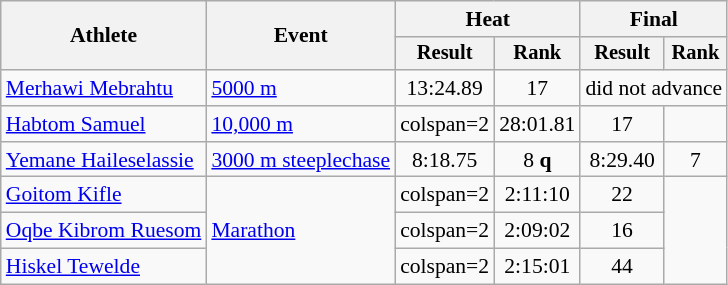<table class=wikitable style=font-size:90%>
<tr>
<th rowspan=2>Athlete</th>
<th rowspan=2>Event</th>
<th colspan=2>Heat</th>
<th colspan=2>Final</th>
</tr>
<tr style=font-size:95%>
<th>Result</th>
<th>Rank</th>
<th>Result</th>
<th>Rank</th>
</tr>
<tr align=center>
<td align=left><a href='#'>Merhawi Mebrahtu</a></td>
<td align=left><a href='#'>5000 m</a></td>
<td>13:24.89</td>
<td>17</td>
<td colspan=2>did not advance</td>
</tr>
<tr align=center>
<td align=left><a href='#'>Habtom Samuel</a></td>
<td align=left><a href='#'>10,000 m</a></td>
<td>colspan=2</td>
<td>28:01.81</td>
<td>17</td>
</tr>
<tr align=center>
<td align=left><a href='#'>Yemane Haileselassie</a></td>
<td align=left><a href='#'>3000 m steeplechase</a></td>
<td>8:18.75 </td>
<td>8 <strong>q</strong></td>
<td>8:29.40</td>
<td>7</td>
</tr>
<tr align=center>
<td align=left><a href='#'>Goitom Kifle</a></td>
<td align=left rowspan=3><a href='#'>Marathon</a></td>
<td>colspan=2</td>
<td>2:11:10 </td>
<td>22</td>
</tr>
<tr align=center>
<td align=left><a href='#'>Oqbe Kibrom Ruesom</a></td>
<td>colspan=2</td>
<td>2:09:02</td>
<td>16</td>
</tr>
<tr align=center>
<td align=left><a href='#'>Hiskel Tewelde</a></td>
<td>colspan=2</td>
<td>2:15:01 </td>
<td>44</td>
</tr>
</table>
